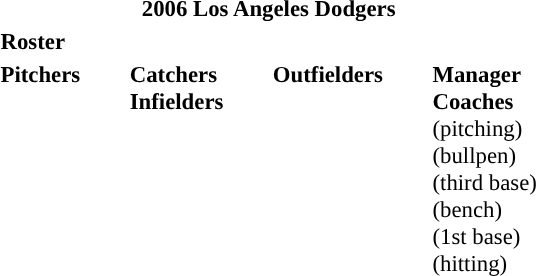<table class="toccolours" style="font-size: 95%;">
<tr>
<th colspan="10">2006 Los Angeles Dodgers</th>
</tr>
<tr>
<td colspan="10"><strong>Roster</strong></td>
</tr>
<tr>
<td valign="top"><strong>Pitchers</strong><br> 
 
 
 
 



 
 
 

 


 
 
  
  
  
 
</td>
<td width="25px"></td>
<td valign="top"><strong>Catchers</strong><br>




<strong>Infielders</strong>












</td>
<td width="25px"></td>
<td valign="top"><strong>Outfielders</strong><br>








</td>
<td width="25px"></td>
<td valign="top"><strong>Manager</strong><br>
<strong>Coaches</strong>
<br> (pitching)
 <br>(bullpen)
 <br> (third base)
 <br>(bench)
 
 <br>(1st base)
 <br>(hitting)</td>
</tr>
</table>
